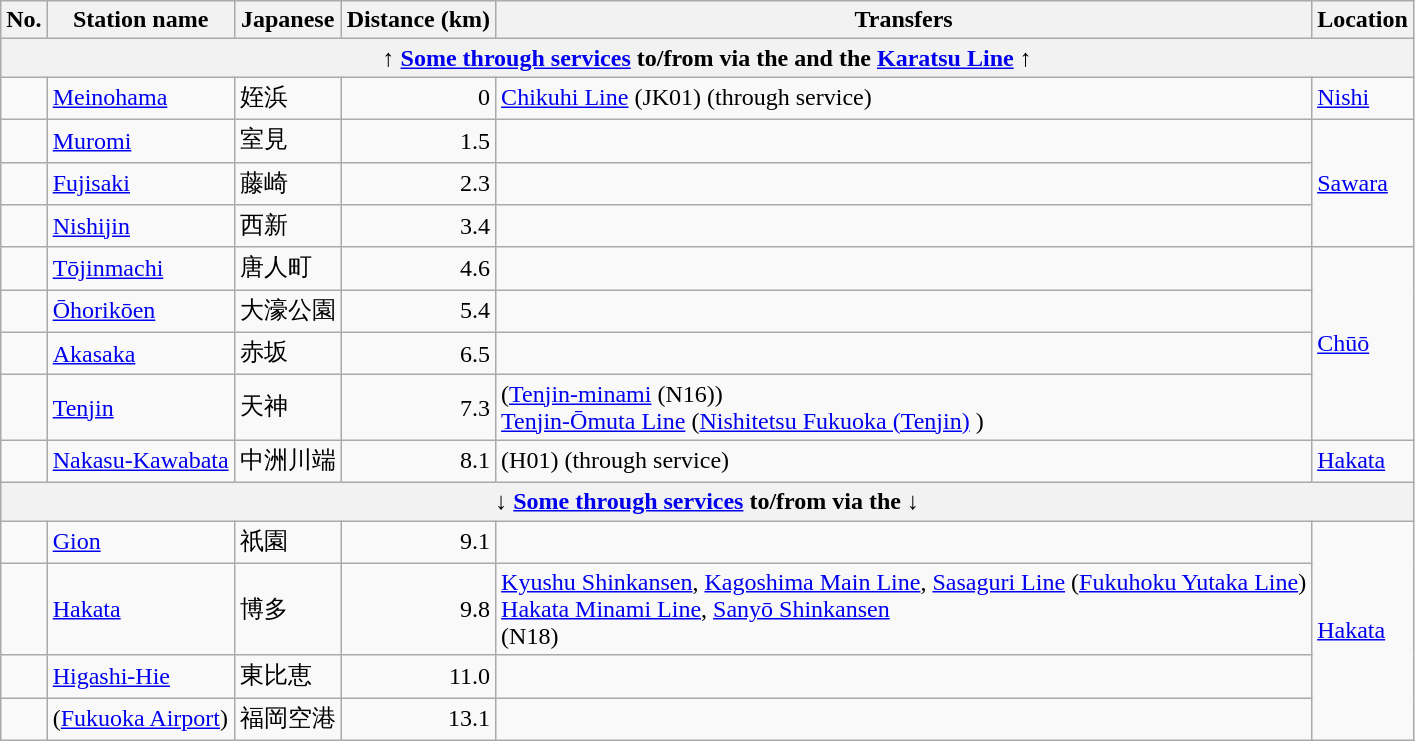<table class="wikitable">
<tr>
<th>No.</th>
<th>Station name</th>
<th>Japanese</th>
<th>Distance (km)</th>
<th>Transfers</th>
<th>Location</th>
</tr>
<tr>
<th colspan="6">↑ <strong><a href='#'>Some through services</a> to/from  via the  and the <a href='#'>Karatsu Line</a></strong> ↑</th>
</tr>
<tr>
<td></td>
<td><a href='#'>Meinohama</a></td>
<td>姪浜</td>
<td align="right">0</td>
<td><a href='#'>Chikuhi Line</a> (JK01) (through service)</td>
<td><a href='#'>Nishi</a></td>
</tr>
<tr>
<td></td>
<td><a href='#'>Muromi</a></td>
<td>室見</td>
<td align="right">1.5</td>
<td></td>
<td rowspan="3"><a href='#'>Sawara</a></td>
</tr>
<tr>
<td></td>
<td><a href='#'>Fujisaki</a></td>
<td>藤崎</td>
<td align="right">2.3</td>
<td></td>
</tr>
<tr>
<td></td>
<td><a href='#'>Nishijin</a></td>
<td>西新</td>
<td align="right">3.4</td>
<td></td>
</tr>
<tr>
<td></td>
<td><a href='#'>Tōjinmachi</a></td>
<td>唐人町</td>
<td align="right">4.6</td>
<td></td>
<td rowspan="4"><a href='#'>Chūō</a></td>
</tr>
<tr>
<td></td>
<td><a href='#'>Ōhorikōen</a></td>
<td>大濠公園</td>
<td align="right">5.4</td>
<td></td>
</tr>
<tr>
<td></td>
<td><a href='#'>Akasaka</a></td>
<td>赤坂</td>
<td align="right">6.5</td>
<td></td>
</tr>
<tr>
<td></td>
<td><a href='#'>Tenjin</a></td>
<td>天神</td>
<td align="right">7.3</td>
<td> (<a href='#'>Tenjin-minami</a> (N16))<br><a href='#'>Tenjin-Ōmuta Line</a> (<a href='#'>Nishitetsu Fukuoka (Tenjin)</a> )</td>
</tr>
<tr>
<td></td>
<td><a href='#'>Nakasu-Kawabata</a></td>
<td>中洲川端</td>
<td align="right">8.1</td>
<td> (H01) (through service)</td>
<td rowspan="1"><a href='#'>Hakata</a></td>
</tr>
<tr>
<th colspan="6" align="center">↓ <strong><a href='#'>Some through services</a> to/from  via the </strong> ↓</th>
</tr>
<tr>
<td></td>
<td><a href='#'>Gion</a></td>
<td>祇園</td>
<td align="right">9.1</td>
<td></td>
<td rowspan="4"><a href='#'>Hakata</a></td>
</tr>
<tr>
<td></td>
<td><a href='#'>Hakata</a></td>
<td>博多</td>
<td align="right">9.8</td>
<td><a href='#'>Kyushu Shinkansen</a>, <a href='#'>Kagoshima Main Line</a>, <a href='#'>Sasaguri Line</a> (<a href='#'>Fukuhoku Yutaka Line</a>)<br><a href='#'>Hakata Minami Line</a>, <a href='#'>Sanyō Shinkansen</a><br> (N18)</td>
</tr>
<tr>
<td></td>
<td><a href='#'>Higashi-Hie</a></td>
<td>東比恵</td>
<td align="right">11.0</td>
<td></td>
</tr>
<tr>
<td></td>
<td> (<a href='#'>Fukuoka Airport</a>)</td>
<td>福岡空港</td>
<td align="right">13.1</td>
<td></td>
</tr>
</table>
